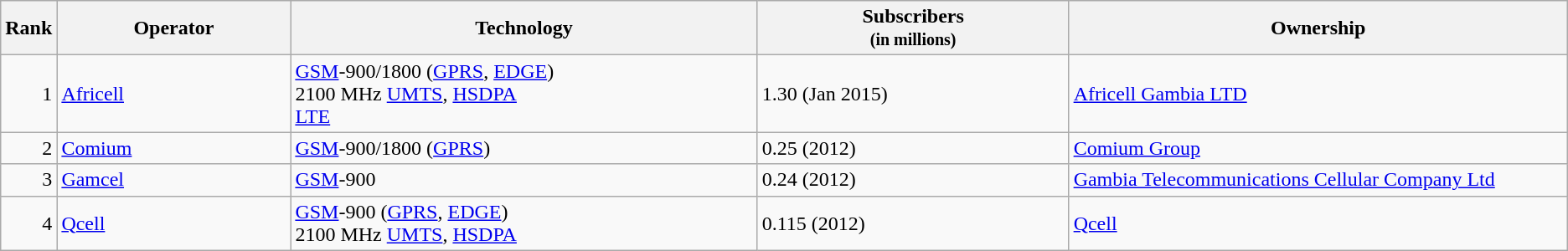<table class="wikitable">
<tr>
<th style="width:3%;">Rank</th>
<th style="width:15%;">Operator</th>
<th style="width:30%;">Technology</th>
<th style="width:20%;">Subscribers<br><small>(in millions)</small></th>
<th style="width:32%;">Ownership</th>
</tr>
<tr>
<td align=right>1</td>
<td><a href='#'>Africell</a></td>
<td><a href='#'>GSM</a>-900/1800 (<a href='#'>GPRS</a>, <a href='#'>EDGE</a>)<br>2100 MHz <a href='#'>UMTS</a>, <a href='#'>HSDPA</a><br><a href='#'>LTE</a></td>
<td>1.30 (Jan 2015) </td>
<td><a href='#'>Africell Gambia LTD</a></td>
</tr>
<tr>
<td align=right>2</td>
<td><a href='#'>Comium</a></td>
<td><a href='#'>GSM</a>-900/1800 (<a href='#'>GPRS</a>)</td>
<td>0.25 (2012) </td>
<td><a href='#'>Comium Group</a></td>
</tr>
<tr>
<td align=right>3</td>
<td><a href='#'>Gamcel</a></td>
<td><a href='#'>GSM</a>-900</td>
<td>0.24 (2012) </td>
<td><a href='#'>Gambia Telecommunications Cellular Company Ltd</a></td>
</tr>
<tr>
<td align=right>4</td>
<td><a href='#'>Qcell</a></td>
<td><a href='#'>GSM</a>-900 (<a href='#'>GPRS</a>, <a href='#'>EDGE</a>)<br>2100 MHz <a href='#'>UMTS</a>, <a href='#'>HSDPA</a></td>
<td>0.115 (2012) </td>
<td><a href='#'>Qcell</a></td>
</tr>
</table>
